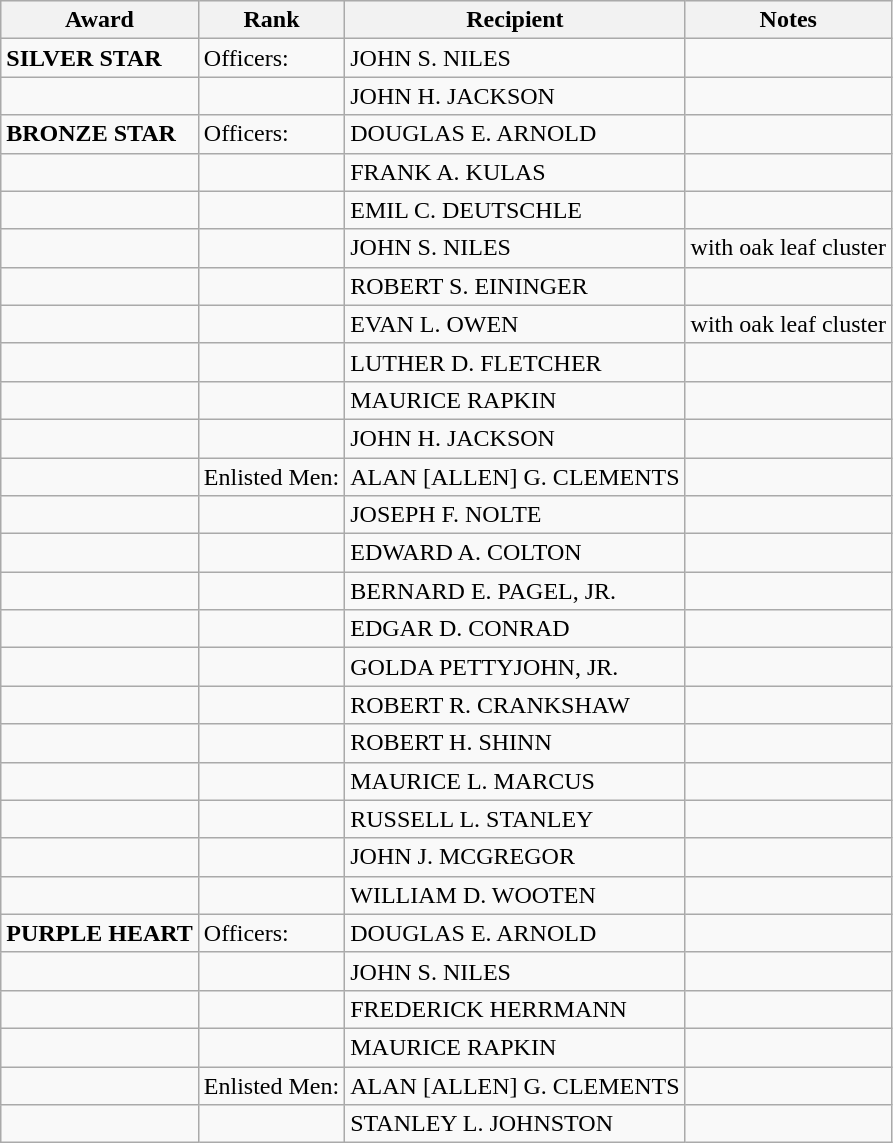<table class="wikitable nowraplinks">
<tr style="background:#efefef;">
<th>Award</th>
<th>Rank</th>
<th>Recipient </th>
<th>Notes</th>
</tr>
<tr>
<td><strong>SILVER STAR</strong></td>
<td>Officers:</td>
<td>JOHN S. NILES</td>
<td></td>
</tr>
<tr>
<td></td>
<td></td>
<td>JOHN H. JACKSON</td>
<td></td>
</tr>
<tr>
<td><strong>BRONZE STAR</strong></td>
<td>Officers:</td>
<td>DOUGLAS E. ARNOLD</td>
<td></td>
</tr>
<tr>
<td></td>
<td></td>
<td>FRANK A. KULAS</td>
<td></td>
</tr>
<tr>
<td></td>
<td></td>
<td>EMIL C. DEUTSCHLE</td>
<td></td>
</tr>
<tr>
<td></td>
<td></td>
<td>JOHN S. NILES</td>
<td>with oak leaf cluster</td>
</tr>
<tr>
<td></td>
<td></td>
<td>ROBERT S. EININGER</td>
<td></td>
</tr>
<tr>
<td></td>
<td></td>
<td>EVAN L. OWEN</td>
<td>with oak leaf cluster</td>
</tr>
<tr>
<td></td>
<td></td>
<td>LUTHER D. FLETCHER</td>
<td></td>
</tr>
<tr>
<td></td>
<td></td>
<td>MAURICE RAPKIN</td>
<td></td>
</tr>
<tr>
<td></td>
<td></td>
<td>JOHN H. JACKSON</td>
<td></td>
</tr>
<tr>
<td></td>
<td>Enlisted Men:</td>
<td>ALAN [ALLEN] G. CLEMENTS</td>
<td></td>
</tr>
<tr>
<td></td>
<td></td>
<td>JOSEPH F. NOLTE</td>
<td></td>
</tr>
<tr>
<td></td>
<td></td>
<td>EDWARD A. COLTON</td>
<td></td>
</tr>
<tr>
<td></td>
<td></td>
<td>BERNARD E. PAGEL, JR.</td>
<td></td>
</tr>
<tr>
<td></td>
<td></td>
<td>EDGAR D. CONRAD</td>
<td></td>
</tr>
<tr>
<td></td>
<td></td>
<td>GOLDA PETTYJOHN, JR.</td>
<td></td>
</tr>
<tr>
<td></td>
<td></td>
<td>ROBERT R. CRANKSHAW</td>
<td></td>
</tr>
<tr>
<td></td>
<td></td>
<td>ROBERT H. SHINN</td>
<td></td>
</tr>
<tr>
<td></td>
<td></td>
<td>MAURICE L. MARCUS</td>
<td></td>
</tr>
<tr>
<td></td>
<td></td>
<td>RUSSELL L. STANLEY</td>
<td></td>
</tr>
<tr>
<td></td>
<td></td>
<td>JOHN J. MCGREGOR</td>
<td></td>
</tr>
<tr>
<td></td>
<td></td>
<td>WILLIAM D. WOOTEN</td>
<td></td>
</tr>
<tr>
<td><strong>PURPLE HEART</strong></td>
<td>Officers:</td>
<td>DOUGLAS E. ARNOLD</td>
<td></td>
</tr>
<tr>
<td></td>
<td></td>
<td>JOHN S. NILES</td>
<td></td>
</tr>
<tr>
<td></td>
<td></td>
<td>FREDERICK HERRMANN</td>
<td></td>
</tr>
<tr>
<td></td>
<td></td>
<td>MAURICE RAPKIN</td>
<td></td>
</tr>
<tr>
<td></td>
<td>Enlisted Men:</td>
<td>ALAN [ALLEN] G. CLEMENTS</td>
<td></td>
</tr>
<tr>
<td></td>
<td></td>
<td>STANLEY L. JOHNSTON</td>
<td></td>
</tr>
</table>
